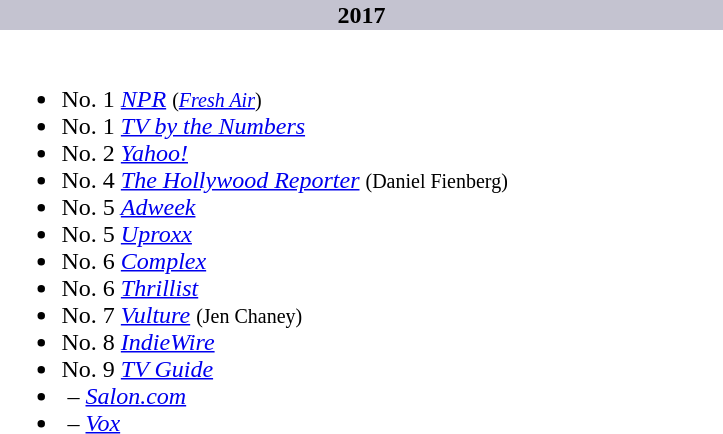<table class="collapsible collapsed">
<tr>
<th style="width:30em; background:#C4C3D0; text-align:center">2017</th>
</tr>
<tr>
<td colspan=><br><ul><li>No. 1 <em><a href='#'>NPR</a></em> <small>(<em><a href='#'>Fresh Air</a></em>)</small></li><li>No. 1 <em><a href='#'>TV by the Numbers</a></em></li><li>No. 2 <em><a href='#'>Yahoo!</a></em></li><li>No. 4 <em><a href='#'>The Hollywood Reporter</a></em> <small>(Daniel Fienberg)</small></li><li>No. 5 <em><a href='#'>Adweek</a></em></li><li>No. 5 <em><a href='#'>Uproxx</a></em></li><li>No. 6 <em><a href='#'>Complex</a></em></li><li>No. 6 <em><a href='#'>Thrillist</a></em></li><li>No. 7 <em><a href='#'>Vulture</a></em> <small>(Jen Chaney)</small></li><li>No. 8 <em><a href='#'>IndieWire</a></em></li><li>No. 9 <em><a href='#'>TV Guide</a></em></li><li> – <em><a href='#'>Salon.com</a></em></li><li> – <em><a href='#'>Vox</a></em></li></ul></td>
</tr>
</table>
